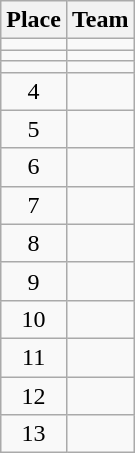<table class="wikitable">
<tr>
<th>Place</th>
<th>Team</th>
</tr>
<tr>
<td align=center></td>
<td></td>
</tr>
<tr>
<td align=center></td>
<td></td>
</tr>
<tr>
<td align=center></td>
<td></td>
</tr>
<tr>
<td align=center>4</td>
<td></td>
</tr>
<tr>
<td align=center>5</td>
<td></td>
</tr>
<tr>
<td align=center>6</td>
<td></td>
</tr>
<tr>
<td align=center>7</td>
<td></td>
</tr>
<tr>
<td align=center>8</td>
<td></td>
</tr>
<tr>
<td align=center>9</td>
<td></td>
</tr>
<tr>
<td align=center>10</td>
<td></td>
</tr>
<tr>
<td align=center>11</td>
<td></td>
</tr>
<tr>
<td align=center>12</td>
<td></td>
</tr>
<tr>
<td align=center>13</td>
<td></td>
</tr>
</table>
